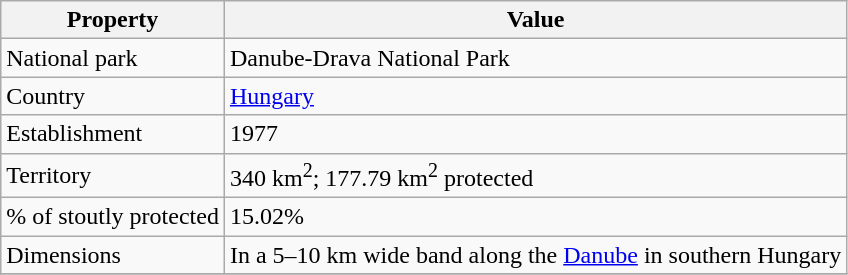<table class="wikitable">
<tr>
<th>Property</th>
<th>Value</th>
</tr>
<tr>
<td>National park</td>
<td>Danube-Drava National Park</td>
</tr>
<tr>
<td>Country</td>
<td><a href='#'>Hungary</a></td>
</tr>
<tr>
<td>Establishment</td>
<td>1977</td>
</tr>
<tr>
<td>Territory</td>
<td>340 km<sup>2</sup>; 177.79 km<sup>2</sup> protected</td>
</tr>
<tr>
<td>% of stoutly protected</td>
<td>15.02%</td>
</tr>
<tr>
<td>Dimensions</td>
<td>In a 5–10 km wide band along the <a href='#'>Danube</a> in southern Hungary</td>
</tr>
<tr>
</tr>
</table>
